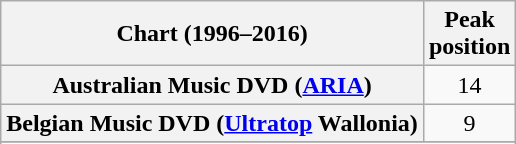<table class="wikitable sortable plainrowheaders" style="text-align:center">
<tr>
<th scope="col">Chart (1996–2016)</th>
<th scope="col">Peak<br>position</th>
</tr>
<tr>
<th scope="row">Australian Music DVD (<a href='#'>ARIA</a>)</th>
<td>14</td>
</tr>
<tr>
<th scope="row">Belgian Music DVD (<a href='#'>Ultratop</a> Wallonia)</th>
<td>9</td>
</tr>
<tr>
</tr>
<tr>
</tr>
</table>
